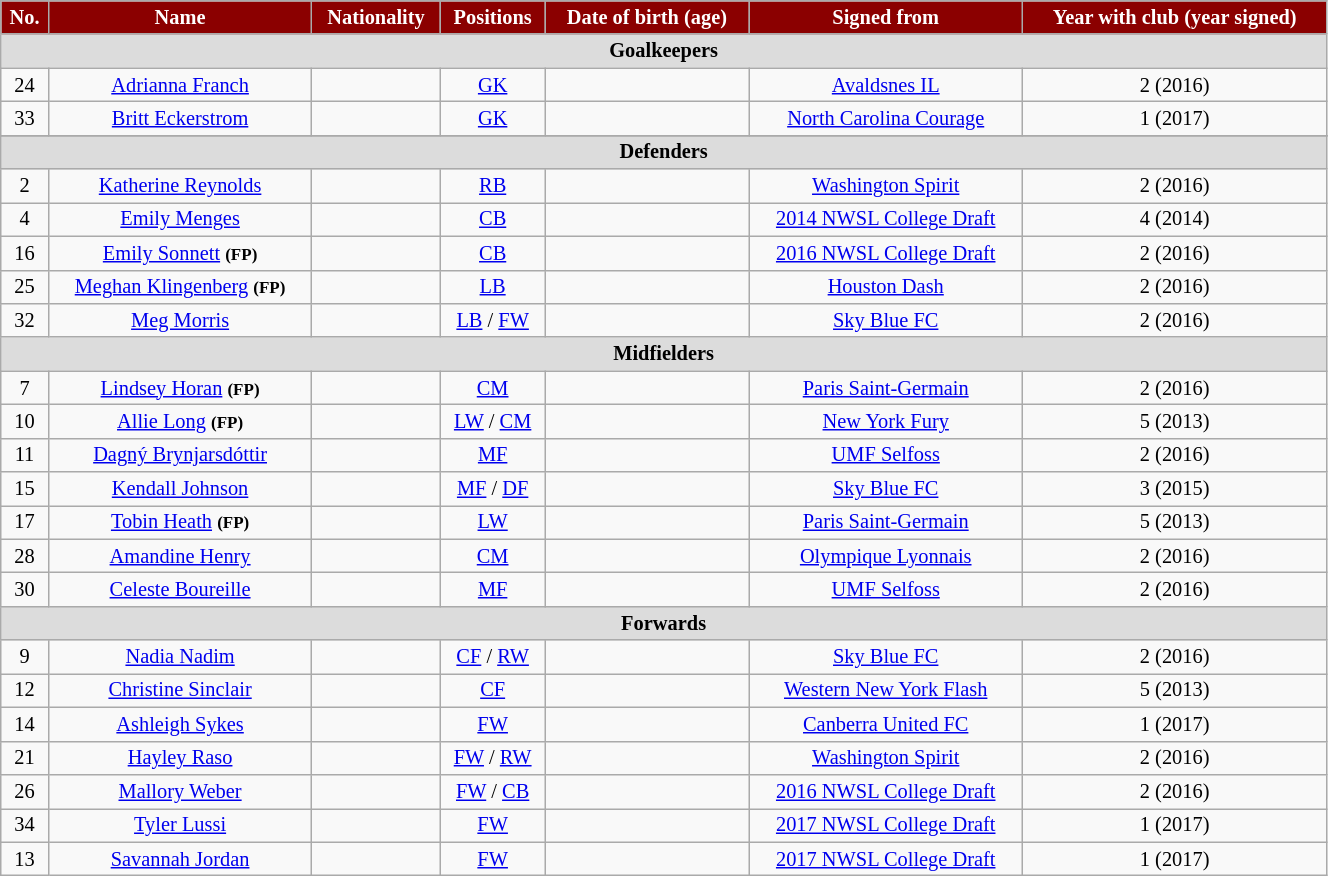<table class="wikitable sortable" style="text-align:center; font-size:85%; width:70%;">
<tr>
<th style="background:#8B0000; color:white; text-align:center;">No.</th>
<th style="background:#8B0000; color:white; text-align:center;">Name</th>
<th style="background:#8B0000; color:white; text-align:center;">Nationality</th>
<th style="background:#8B0000; color:white; text-align:center;">Positions</th>
<th style="background:#8B0000; color:white; text-align:center;">Date of birth (age)</th>
<th style="background:#8B0000; color:white; text-align:center;">Signed from</th>
<th style="background:#8B0000; color:white; text-align:center;">Year with club (year signed)</th>
</tr>
<tr>
<th colspan="7" style="background:#dcdcdc; text-align:center">Goalkeepers</th>
</tr>
<tr>
<td>24</td>
<td><a href='#'>Adrianna Franch</a></td>
<td></td>
<td><a href='#'>GK</a></td>
<td></td>
<td> <a href='#'>Avaldsnes IL</a></td>
<td>2 (2016)</td>
</tr>
<tr>
<td>33</td>
<td><a href='#'>Britt Eckerstrom</a></td>
<td></td>
<td><a href='#'>GK</a></td>
<td></td>
<td> <a href='#'>North Carolina Courage</a></td>
<td>1 (2017)</td>
</tr>
<tr>
</tr>
<tr>
<th colspan="7" style="background:#dcdcdc; text-align:center">Defenders</th>
</tr>
<tr>
<td>2</td>
<td><a href='#'>Katherine Reynolds</a></td>
<td></td>
<td><a href='#'>RB</a></td>
<td></td>
<td> <a href='#'>Washington Spirit</a></td>
<td>2 (2016)</td>
</tr>
<tr>
<td>4</td>
<td><a href='#'>Emily Menges</a></td>
<td></td>
<td><a href='#'>CB</a></td>
<td></td>
<td><a href='#'>2014 NWSL College Draft</a></td>
<td>4 (2014)</td>
</tr>
<tr>
<td>16</td>
<td><a href='#'>Emily Sonnett</a> <small><strong>(FP)</strong></small></td>
<td></td>
<td><a href='#'>CB</a></td>
<td></td>
<td><a href='#'>2016 NWSL College Draft</a></td>
<td>2 (2016)</td>
</tr>
<tr>
<td>25</td>
<td><a href='#'>Meghan Klingenberg</a> <small><strong>(FP)</strong></small></td>
<td></td>
<td><a href='#'>LB</a></td>
<td></td>
<td> <a href='#'>Houston Dash</a></td>
<td>2 (2016)</td>
</tr>
<tr>
<td>32</td>
<td><a href='#'>Meg Morris</a></td>
<td></td>
<td><a href='#'>LB</a> / <a href='#'>FW</a></td>
<td></td>
<td> <a href='#'>Sky Blue FC</a></td>
<td>2 (2016)</td>
</tr>
<tr>
<th colspan="7" style="background:#dcdcdc; text-align:center">Midfielders</th>
</tr>
<tr>
<td>7</td>
<td><a href='#'>Lindsey Horan</a> <small><strong>(FP)</strong></small></td>
<td></td>
<td><a href='#'>CM</a></td>
<td></td>
<td> <a href='#'>Paris Saint-Germain</a></td>
<td>2 (2016)</td>
</tr>
<tr>
<td>10</td>
<td><a href='#'>Allie Long</a> <small><strong>(FP)</strong></small></td>
<td></td>
<td><a href='#'>LW</a> / <a href='#'>CM</a></td>
<td></td>
<td> <a href='#'>New York Fury</a></td>
<td>5 (2013)</td>
</tr>
<tr>
<td>11</td>
<td><a href='#'>Dagný Brynjarsdóttir</a></td>
<td></td>
<td><a href='#'>MF</a></td>
<td></td>
<td> <a href='#'>UMF Selfoss</a></td>
<td>2 (2016)</td>
</tr>
<tr>
<td>15</td>
<td><a href='#'>Kendall Johnson</a></td>
<td></td>
<td><a href='#'>MF</a> / <a href='#'>DF</a></td>
<td></td>
<td> <a href='#'>Sky Blue FC</a></td>
<td>3 (2015)</td>
</tr>
<tr>
<td>17</td>
<td><a href='#'>Tobin Heath</a> <small><strong>(FP)</strong></small></td>
<td></td>
<td><a href='#'>LW</a></td>
<td></td>
<td> <a href='#'>Paris Saint-Germain</a></td>
<td>5 (2013)</td>
</tr>
<tr>
<td>28</td>
<td><a href='#'>Amandine Henry</a></td>
<td></td>
<td><a href='#'>CM</a></td>
<td></td>
<td> <a href='#'>Olympique Lyonnais</a></td>
<td>2 (2016)</td>
</tr>
<tr>
<td>30</td>
<td><a href='#'>Celeste Boureille</a></td>
<td></td>
<td><a href='#'>MF</a></td>
<td></td>
<td> <a href='#'>UMF Selfoss</a></td>
<td>2 (2016)</td>
</tr>
<tr>
<th colspan="7" style="background:#dcdcdc; text-align:center">Forwards</th>
</tr>
<tr>
<td>9</td>
<td><a href='#'>Nadia Nadim</a></td>
<td></td>
<td><a href='#'>CF</a> / <a href='#'>RW</a></td>
<td></td>
<td> <a href='#'>Sky Blue FC</a></td>
<td>2 (2016)</td>
</tr>
<tr>
<td>12</td>
<td><a href='#'>Christine Sinclair</a></td>
<td></td>
<td><a href='#'>CF</a></td>
<td></td>
<td> <a href='#'>Western New York Flash</a></td>
<td>5 (2013)</td>
</tr>
<tr>
<td>14</td>
<td><a href='#'>Ashleigh Sykes</a></td>
<td></td>
<td><a href='#'>FW</a></td>
<td></td>
<td> <a href='#'>Canberra United FC</a></td>
<td>1 (2017)</td>
</tr>
<tr>
<td>21</td>
<td><a href='#'>Hayley Raso</a></td>
<td></td>
<td><a href='#'>FW</a> / <a href='#'>RW</a></td>
<td></td>
<td> <a href='#'>Washington Spirit</a></td>
<td>2 (2016)</td>
</tr>
<tr>
<td>26</td>
<td><a href='#'>Mallory Weber</a></td>
<td></td>
<td><a href='#'>FW</a> / <a href='#'>CB</a></td>
<td></td>
<td><a href='#'>2016 NWSL College Draft</a></td>
<td>2 (2016)</td>
</tr>
<tr>
<td>34</td>
<td><a href='#'>Tyler Lussi</a></td>
<td></td>
<td><a href='#'>FW</a></td>
<td></td>
<td><a href='#'>2017 NWSL College Draft</a></td>
<td>1 (2017)</td>
</tr>
<tr>
<td>13</td>
<td><a href='#'>Savannah Jordan</a></td>
<td></td>
<td><a href='#'>FW</a></td>
<td></td>
<td><a href='#'>2017 NWSL College Draft</a></td>
<td>1 (2017)</td>
</tr>
</table>
